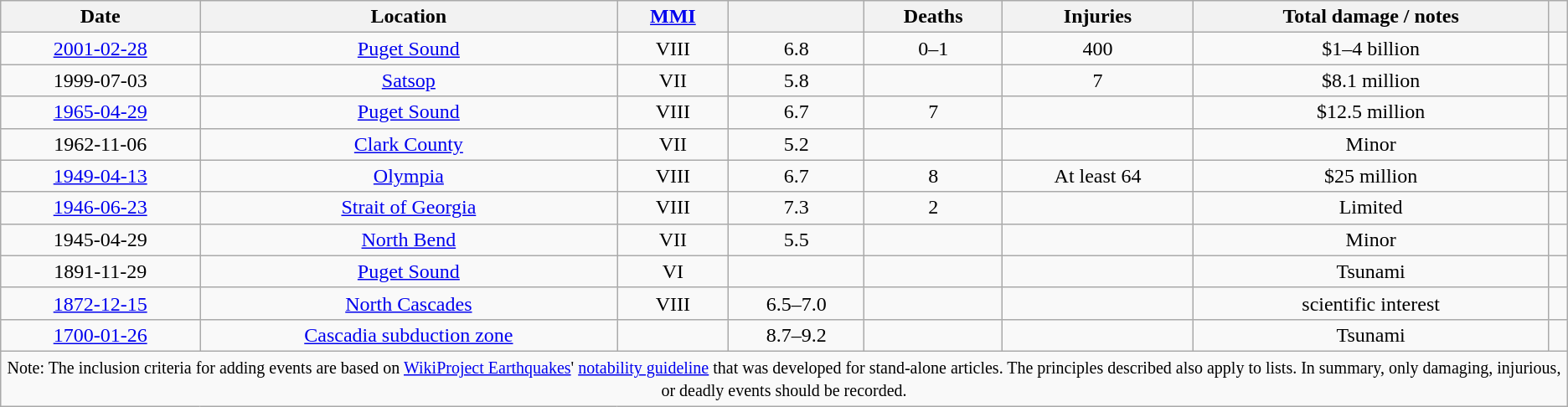<table class="wikitable sortable" style="text-align: center;">
<tr>
<th>Date</th>
<th>Location</th>
<th><a href='#'>MMI</a></th>
<th></th>
<th>Deaths</th>
<th>Injuries</th>
<th>Total damage / notes</th>
<th scope="col" class="unsortable"></th>
</tr>
<tr>
<td><a href='#'>2001-02-28</a></td>
<td><a href='#'>Puget Sound</a></td>
<td>VIII</td>
<td>6.8 </td>
<td>0–1</td>
<td>400</td>
<td>$1–4 billion</td>
<td></td>
</tr>
<tr>
<td>1999-07-03</td>
<td><a href='#'>Satsop</a></td>
<td>VII</td>
<td>5.8 </td>
<td></td>
<td>7</td>
<td>$8.1 million</td>
<td></td>
</tr>
<tr>
<td><a href='#'>1965-04-29</a></td>
<td><a href='#'>Puget Sound</a></td>
<td>VIII</td>
<td>6.7 </td>
<td>7</td>
<td></td>
<td>$12.5 million</td>
<td></td>
</tr>
<tr>
<td>1962-11-06</td>
<td><a href='#'>Clark County</a></td>
<td>VII</td>
<td>5.2 </td>
<td></td>
<td></td>
<td>Minor</td>
<td></td>
</tr>
<tr>
<td><a href='#'>1949-04-13</a></td>
<td><a href='#'>Olympia</a></td>
<td>VIII</td>
<td>6.7 </td>
<td>8</td>
<td>At least 64</td>
<td>$25 million</td>
<td></td>
</tr>
<tr>
<td><a href='#'>1946-06-23</a></td>
<td><a href='#'>Strait of Georgia</a></td>
<td>VIII</td>
<td>7.3 </td>
<td>2</td>
<td></td>
<td>Limited</td>
<td></td>
</tr>
<tr>
<td>1945-04-29</td>
<td><a href='#'>North Bend</a></td>
<td>VII</td>
<td>5.5 </td>
<td></td>
<td></td>
<td>Minor</td>
<td></td>
</tr>
<tr>
<td>1891-11-29</td>
<td><a href='#'>Puget Sound</a></td>
<td>VI</td>
<td></td>
<td></td>
<td></td>
<td>Tsunami</td>
<td></td>
</tr>
<tr>
<td><a href='#'>1872-12-15</a></td>
<td><a href='#'>North Cascades</a></td>
<td>VIII</td>
<td>6.5–7.0</td>
<td></td>
<td></td>
<td>scientific interest</td>
<td></td>
</tr>
<tr>
<td><a href='#'>1700-01-26</a></td>
<td><a href='#'>Cascadia subduction zone</a></td>
<td></td>
<td>8.7–9.2 </td>
<td></td>
<td></td>
<td>Tsunami</td>
<td></td>
</tr>
<tr class="sortbottom">
<td colspan="08" style="text-align: center;"><small>Note: The inclusion criteria for adding events are based on <a href='#'>WikiProject Earthquakes</a>' <a href='#'>notability guideline</a> that was developed for stand-alone articles. The principles described also apply to lists. In summary, only damaging, injurious, or deadly events should be recorded.</small></td>
</tr>
</table>
